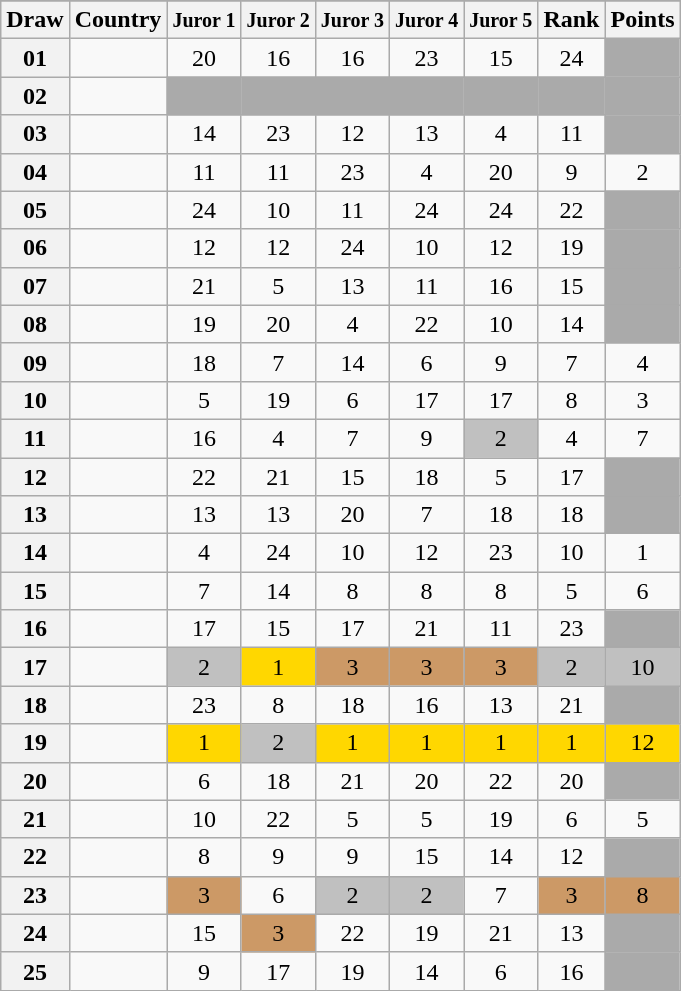<table class="sortable wikitable collapsible plainrowheaders" style="text-align:center;">
<tr>
</tr>
<tr>
<th scope="col">Draw</th>
<th scope="col">Country</th>
<th scope="col"><small>Juror 1</small></th>
<th scope="col"><small>Juror 2</small></th>
<th scope="col"><small>Juror 3</small></th>
<th scope="col"><small>Juror 4</small></th>
<th scope="col"><small>Juror 5</small></th>
<th scope="col">Rank</th>
<th scope="col">Points</th>
</tr>
<tr>
<th scope="row" style="text-align:center;">01</th>
<td style="text-align:left;"></td>
<td>20</td>
<td>16</td>
<td>16</td>
<td>23</td>
<td>15</td>
<td>24</td>
<td style="background:#AAAAAA;"></td>
</tr>
<tr>
<th scope="row" style="text-align:center;">02</th>
<td style="text-align:left;"></td>
<td style="background:#AAAAAA;"></td>
<td style="background:#AAAAAA;"></td>
<td style="background:#AAAAAA;"></td>
<td style="background:#AAAAAA;"></td>
<td style="background:#AAAAAA;"></td>
<td style="background:#AAAAAA;"></td>
<td style="background:#AAAAAA;"></td>
</tr>
<tr>
<th scope="row" style="text-align:center;">03</th>
<td style="text-align:left;"></td>
<td>14</td>
<td>23</td>
<td>12</td>
<td>13</td>
<td>4</td>
<td>11</td>
<td style="background:#AAAAAA;"></td>
</tr>
<tr>
<th scope="row" style="text-align:center;">04</th>
<td style="text-align:left;"></td>
<td>11</td>
<td>11</td>
<td>23</td>
<td>4</td>
<td>20</td>
<td>9</td>
<td>2</td>
</tr>
<tr>
<th scope="row" style="text-align:center;">05</th>
<td style="text-align:left;"></td>
<td>24</td>
<td>10</td>
<td>11</td>
<td>24</td>
<td>24</td>
<td>22</td>
<td style="background:#AAAAAA;"></td>
</tr>
<tr>
<th scope="row" style="text-align:center;">06</th>
<td style="text-align:left;"></td>
<td>12</td>
<td>12</td>
<td>24</td>
<td>10</td>
<td>12</td>
<td>19</td>
<td style="background:#AAAAAA;"></td>
</tr>
<tr>
<th scope="row" style="text-align:center;">07</th>
<td style="text-align:left;"></td>
<td>21</td>
<td>5</td>
<td>13</td>
<td>11</td>
<td>16</td>
<td>15</td>
<td style="background:#AAAAAA;"></td>
</tr>
<tr>
<th scope="row" style="text-align:center;">08</th>
<td style="text-align:left;"></td>
<td>19</td>
<td>20</td>
<td>4</td>
<td>22</td>
<td>10</td>
<td>14</td>
<td style="background:#AAAAAA;"></td>
</tr>
<tr>
<th scope="row" style="text-align:center;">09</th>
<td style="text-align:left;"></td>
<td>18</td>
<td>7</td>
<td>14</td>
<td>6</td>
<td>9</td>
<td>7</td>
<td>4</td>
</tr>
<tr>
<th scope="row" style="text-align:center;">10</th>
<td style="text-align:left;"></td>
<td>5</td>
<td>19</td>
<td>6</td>
<td>17</td>
<td>17</td>
<td>8</td>
<td>3</td>
</tr>
<tr>
<th scope="row" style="text-align:center;">11</th>
<td style="text-align:left;"></td>
<td>16</td>
<td>4</td>
<td>7</td>
<td>9</td>
<td style="background:silver;">2</td>
<td>4</td>
<td>7</td>
</tr>
<tr>
<th scope="row" style="text-align:center;">12</th>
<td style="text-align:left;"></td>
<td>22</td>
<td>21</td>
<td>15</td>
<td>18</td>
<td>5</td>
<td>17</td>
<td style="background:#AAAAAA;"></td>
</tr>
<tr>
<th scope="row" style="text-align:center;">13</th>
<td style="text-align:left;"></td>
<td>13</td>
<td>13</td>
<td>20</td>
<td>7</td>
<td>18</td>
<td>18</td>
<td style="background:#AAAAAA;"></td>
</tr>
<tr>
<th scope="row" style="text-align:center;">14</th>
<td style="text-align:left;"></td>
<td>4</td>
<td>24</td>
<td>10</td>
<td>12</td>
<td>23</td>
<td>10</td>
<td>1</td>
</tr>
<tr>
<th scope="row" style="text-align:center;">15</th>
<td style="text-align:left;"></td>
<td>7</td>
<td>14</td>
<td>8</td>
<td>8</td>
<td>8</td>
<td>5</td>
<td>6</td>
</tr>
<tr>
<th scope="row" style="text-align:center;">16</th>
<td style="text-align:left;"></td>
<td>17</td>
<td>15</td>
<td>17</td>
<td>21</td>
<td>11</td>
<td>23</td>
<td style="background:#AAAAAA;"></td>
</tr>
<tr>
<th scope="row" style="text-align:center;">17</th>
<td style="text-align:left;"></td>
<td style="background:silver;">2</td>
<td style="background:gold;">1</td>
<td style="background:#CC9966;">3</td>
<td style="background:#CC9966;">3</td>
<td style="background:#CC9966;">3</td>
<td style="background:silver;">2</td>
<td style="background:silver;">10</td>
</tr>
<tr>
<th scope="row" style="text-align:center;">18</th>
<td style="text-align:left;"></td>
<td>23</td>
<td>8</td>
<td>18</td>
<td>16</td>
<td>13</td>
<td>21</td>
<td style="background:#AAAAAA;"></td>
</tr>
<tr>
<th scope="row" style="text-align:center;">19</th>
<td style="text-align:left;"></td>
<td style="background:gold;">1</td>
<td style="background:silver;">2</td>
<td style="background:gold;">1</td>
<td style="background:gold;">1</td>
<td style="background:gold;">1</td>
<td style="background:gold;">1</td>
<td style="background:gold;">12</td>
</tr>
<tr>
<th scope="row" style="text-align:center;">20</th>
<td style="text-align:left;"></td>
<td>6</td>
<td>18</td>
<td>21</td>
<td>20</td>
<td>22</td>
<td>20</td>
<td style="background:#AAAAAA;"></td>
</tr>
<tr>
<th scope="row" style="text-align:center;">21</th>
<td style="text-align:left;"></td>
<td>10</td>
<td>22</td>
<td>5</td>
<td>5</td>
<td>19</td>
<td>6</td>
<td>5</td>
</tr>
<tr>
<th scope="row" style="text-align:center;">22</th>
<td style="text-align:left;"></td>
<td>8</td>
<td>9</td>
<td>9</td>
<td>15</td>
<td>14</td>
<td>12</td>
<td style="background:#AAAAAA;"></td>
</tr>
<tr>
<th scope="row" style="text-align:center;">23</th>
<td style="text-align:left;"></td>
<td style="background:#CC9966;">3</td>
<td>6</td>
<td style="background:silver;">2</td>
<td style="background:silver;">2</td>
<td>7</td>
<td style="background:#CC9966;">3</td>
<td style="background:#CC9966;">8</td>
</tr>
<tr>
<th scope="row" style="text-align:center;">24</th>
<td style="text-align:left;"></td>
<td>15</td>
<td style="background:#CC9966;">3</td>
<td>22</td>
<td>19</td>
<td>21</td>
<td>13</td>
<td style="background:#AAAAAA;"></td>
</tr>
<tr>
<th scope="row" style="text-align:center;">25</th>
<td style="text-align:left;"></td>
<td>9</td>
<td>17</td>
<td>19</td>
<td>14</td>
<td>6</td>
<td>16</td>
<td style="background:#AAAAAA;"></td>
</tr>
</table>
